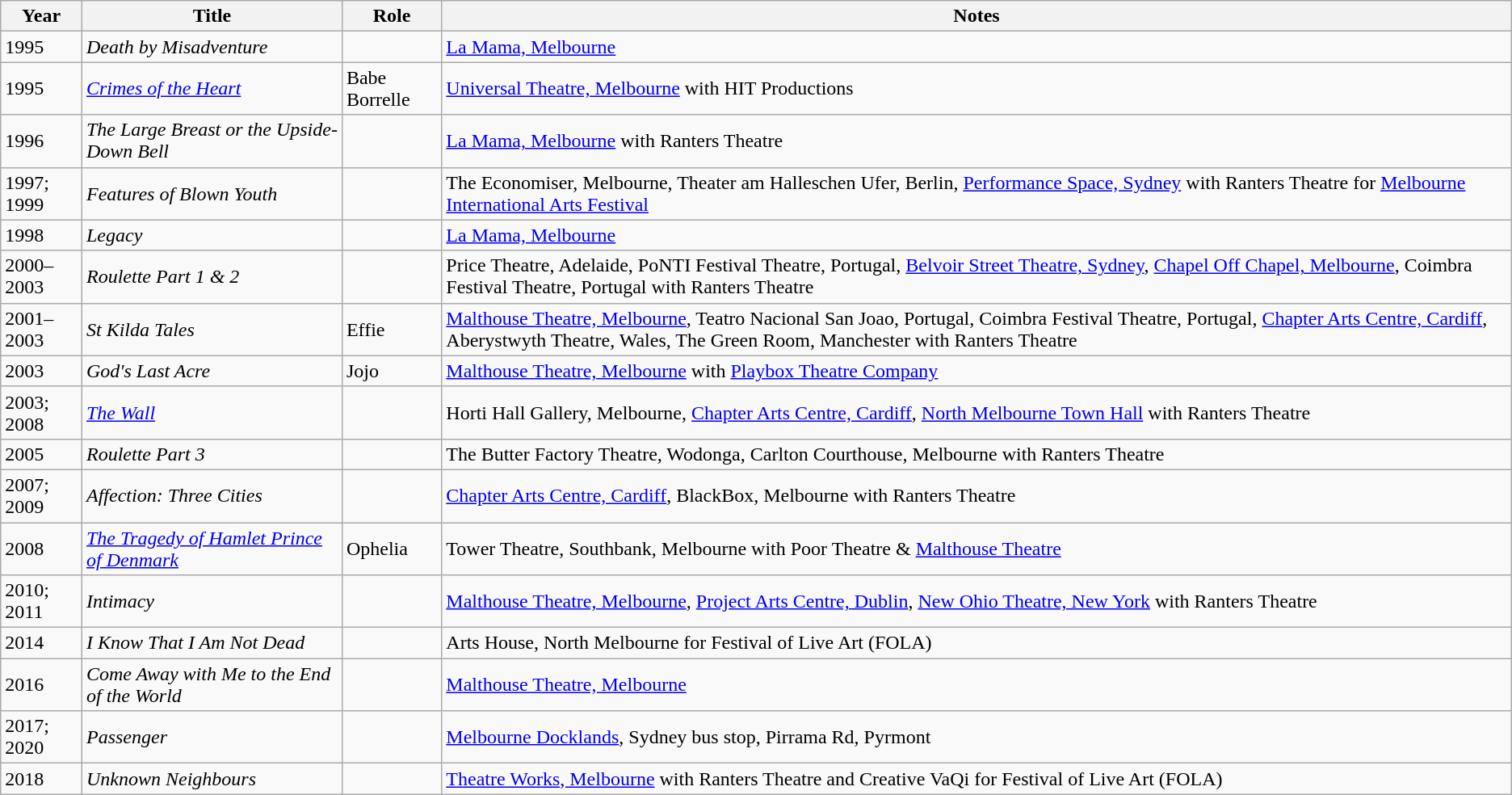<table class="wikitable">
<tr>
<th>Year</th>
<th>Title</th>
<th>Role</th>
<th>Notes</th>
</tr>
<tr>
<td>1995</td>
<td><em>Death by Misadventure</em></td>
<td></td>
<td><a href='#'>La Mama, Melbourne</a></td>
</tr>
<tr>
<td>1995</td>
<td><em><a href='#'>Crimes of the Heart</a></em></td>
<td>Babe Borrelle</td>
<td><a href='#'>Universal Theatre, Melbourne</a> with HIT Productions</td>
</tr>
<tr>
<td>1996</td>
<td><em>The Large Breast or the Upside-Down Bell</em></td>
<td></td>
<td><a href='#'>La Mama, Melbourne</a> with Ranters Theatre</td>
</tr>
<tr>
<td>1997; 1999</td>
<td><em>Features of Blown Youth</em></td>
<td></td>
<td>The Economiser, Melbourne, Theater am Halleschen Ufer, Berlin, <a href='#'>Performance Space, Sydney</a> with Ranters Theatre for <a href='#'>Melbourne International Arts Festival</a></td>
</tr>
<tr>
<td>1998</td>
<td><em>Legacy</em></td>
<td></td>
<td><a href='#'>La Mama, Melbourne</a></td>
</tr>
<tr>
<td>2000–2003</td>
<td><em>Roulette Part 1 & 2</em></td>
<td></td>
<td>Price Theatre, Adelaide, PoNTI Festival Theatre, Portugal, <a href='#'>Belvoir Street Theatre, Sydney</a>, <a href='#'>Chapel Off Chapel, Melbourne</a>, Coimbra Festival Theatre, Portugal with Ranters Theatre</td>
</tr>
<tr>
<td>2001–2003</td>
<td><em>St Kilda Tales</em></td>
<td>Effie</td>
<td><a href='#'>Malthouse Theatre, Melbourne</a>, Teatro Nacional San Joao, Portugal, Coimbra Festival Theatre, Portugal, <a href='#'>Chapter Arts Centre, Cardiff</a>, Aberystwyth Theatre, Wales, The Green Room, Manchester with Ranters Theatre</td>
</tr>
<tr>
<td>2003</td>
<td><em>God's Last Acre</em></td>
<td>Jojo</td>
<td><a href='#'>Malthouse Theatre, Melbourne</a> with <a href='#'>Playbox Theatre Company</a></td>
</tr>
<tr>
<td>2003; 2008</td>
<td><em><a href='#'>The Wall</a></em></td>
<td></td>
<td>Horti Hall Gallery, Melbourne, <a href='#'>Chapter Arts Centre, Cardiff</a>, <a href='#'>North Melbourne Town Hall</a> with Ranters Theatre</td>
</tr>
<tr>
<td>2005</td>
<td><em>Roulette Part 3</em></td>
<td></td>
<td>The Butter Factory Theatre, Wodonga, Carlton Courthouse, Melbourne with Ranters Theatre</td>
</tr>
<tr>
<td>2007; 2009</td>
<td><em>Affection: Three Cities</em></td>
<td></td>
<td><a href='#'>Chapter Arts Centre, Cardiff</a>, BlackBox, Melbourne with Ranters Theatre</td>
</tr>
<tr>
<td>2008</td>
<td><em><a href='#'>The Tragedy of Hamlet Prince of Denmark</a></em></td>
<td>Ophelia</td>
<td>Tower Theatre, Southbank, Melbourne with Poor Theatre & <a href='#'>Malthouse Theatre</a></td>
</tr>
<tr>
<td>2010; 2011</td>
<td><em>Intimacy</em></td>
<td></td>
<td><a href='#'>Malthouse Theatre, Melbourne</a>, <a href='#'>Project Arts Centre, Dublin</a>, <a href='#'>New Ohio Theatre, New York</a> with Ranters Theatre</td>
</tr>
<tr>
<td>2014</td>
<td><em>I Know That I Am Not Dead</em></td>
<td></td>
<td>Arts House, North Melbourne for Festival of Live Art (FOLA)</td>
</tr>
<tr>
<td>2016</td>
<td><em>Come Away with Me to the End of the World</em></td>
<td></td>
<td><a href='#'>Malthouse Theatre, Melbourne</a></td>
</tr>
<tr>
<td>2017; 2020</td>
<td><em>Passenger</em></td>
<td></td>
<td><a href='#'>Melbourne Docklands</a>, Sydney bus stop, Pirrama Rd, Pyrmont</td>
</tr>
<tr>
<td>2018</td>
<td><em>Unknown Neighbours</em></td>
<td></td>
<td><a href='#'>Theatre Works, Melbourne</a> with Ranters Theatre and Creative VaQi for Festival of Live Art (FOLA) </td>
</tr>
</table>
